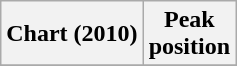<table class="wikitable sortable">
<tr>
<th>Chart (2010)</th>
<th>Peak<br>position</th>
</tr>
<tr>
</tr>
</table>
